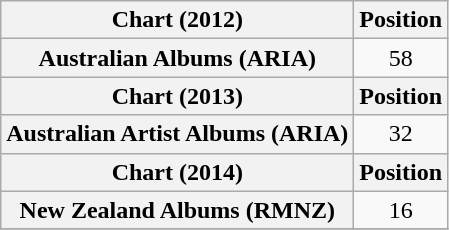<table class="wikitable plainrowheaders" style="text-align:center">
<tr>
<th scope="col">Chart (2012)</th>
<th scope="col">Position</th>
</tr>
<tr>
<th scope="row">Australian Albums (ARIA)</th>
<td>58</td>
</tr>
<tr>
<th scope="col">Chart (2013)</th>
<th scope="col">Position</th>
</tr>
<tr>
<th scope="row">Australian Artist Albums (ARIA)</th>
<td>32</td>
</tr>
<tr>
<th scope="col">Chart (2014)</th>
<th scope="col">Position</th>
</tr>
<tr>
<th scope="row">New Zealand Albums (RMNZ)</th>
<td>16</td>
</tr>
<tr>
</tr>
</table>
